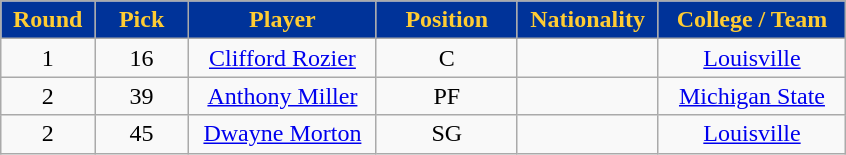<table class="wikitable sortable sortable">
<tr>
<th style="background:#003399; color:#ffcc33; width:10%;">Round</th>
<th style="background:#003399; color:#ffcc33; width:10%;">Pick</th>
<th style="background:#003399; color:#ffcc33; width:20%;">Player</th>
<th style="background:#003399; color:#ffcc33; width:15%;">Position</th>
<th style="background:#003399; color:#ffcc33; width:15%;">Nationality</th>
<th style="background:#003399; color:#ffcc33; width:20%;">College / Team</th>
</tr>
<tr style="text-align: center">
<td>1</td>
<td>16</td>
<td><a href='#'>Clifford Rozier</a></td>
<td>C</td>
<td></td>
<td><a href='#'>Louisville</a></td>
</tr>
<tr style="text-align: center">
<td>2</td>
<td>39</td>
<td><a href='#'>Anthony Miller</a></td>
<td>PF</td>
<td></td>
<td><a href='#'>Michigan State</a></td>
</tr>
<tr style="text-align: center">
<td>2</td>
<td>45</td>
<td><a href='#'>Dwayne Morton</a></td>
<td>SG</td>
<td></td>
<td><a href='#'>Louisville</a></td>
</tr>
</table>
